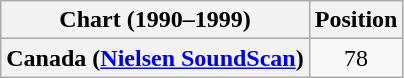<table class="wikitable plainrowheaders" style="text-align:center">
<tr>
<th>Chart (1990–1999)</th>
<th>Position</th>
</tr>
<tr>
<th scope="row">Canada (<a href='#'>Nielsen SoundScan</a>)</th>
<td>78</td>
</tr>
</table>
